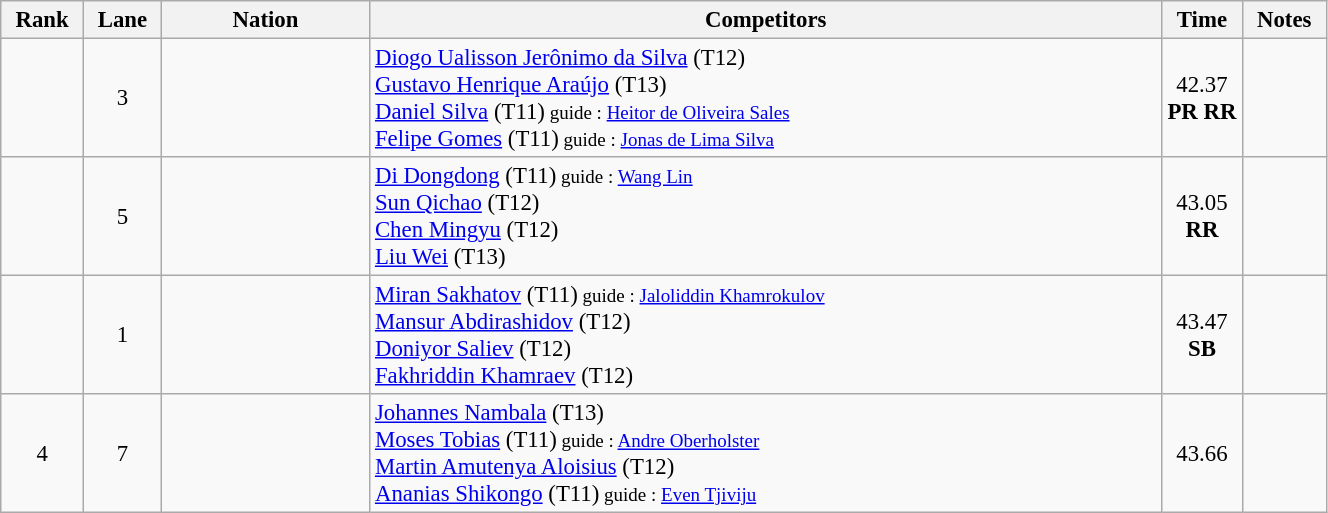<table class="wikitable sortable"  style="width:70%; text-align:center; font-size:95%;">
<tr>
<th width=15>Rank</th>
<th width=15>Lane</th>
<th width=100>Nation</th>
<th width=400>Competitors</th>
<th width=15>Time</th>
<th width=15>Notes</th>
</tr>
<tr>
<td></td>
<td>3</td>
<td align=left></td>
<td align=left><a href='#'>Diogo Ualisson Jerônimo da Silva</a> (T12)<br><a href='#'>Gustavo Henrique Araújo</a> (T13)<br> <a href='#'>Daniel Silva</a> (T11)<small> guide : <a href='#'>Heitor de Oliveira Sales</a></small><br> <a href='#'>Felipe Gomes</a> (T11)<small> guide : <a href='#'>Jonas de Lima Silva</a></small></td>
<td>42.37 <strong>PR</strong> <strong>RR</strong></td>
<td></td>
</tr>
<tr>
<td></td>
<td>5</td>
<td align=left></td>
<td align=left><a href='#'>Di Dongdong</a> (T11)<small> guide : <a href='#'>Wang Lin</a></small><br><a href='#'>Sun Qichao</a> (T12)<br><a href='#'>Chen Mingyu</a> (T12)<br><a href='#'>Liu Wei</a> (T13)</td>
<td>43.05 <strong>RR</strong></td>
<td></td>
</tr>
<tr>
<td></td>
<td>1</td>
<td align=left></td>
<td align=left><a href='#'>Miran Sakhatov</a> (T11)<small> guide : <a href='#'>Jaloliddin Khamrokulov</a></small><br><a href='#'>Mansur Abdirashidov</a> (T12) <br> <a href='#'>Doniyor Saliev</a> (T12) <br> <a href='#'>Fakhriddin Khamraev</a> (T12)</td>
<td>43.47 <strong>SB</strong></td>
<td></td>
</tr>
<tr>
<td>4</td>
<td>7</td>
<td align=left></td>
<td align=left><a href='#'>Johannes Nambala</a> (T13)<br><a href='#'>Moses Tobias</a> (T11)<small> guide : <a href='#'>Andre Oberholster</a></small><br> <a href='#'>Martin Amutenya Aloisius</a> (T12)<br> <a href='#'>Ananias Shikongo</a> (T11)<small> guide : <a href='#'>Even Tjiviju</a></small></td>
<td>43.66</td>
<td></td>
</tr>
</table>
